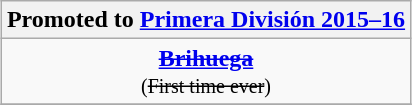<table class="wikitable" style="text-align: center; margin: 0 auto;">
<tr>
<th colspan="2">Promoted to <a href='#'>Primera División 2015–16</a></th>
</tr>
<tr>
<td><strong><a href='#'><s>Brihuega</s></a></strong><br><small>(<s>First time ever</s>)</small></td>
</tr>
<tr>
</tr>
</table>
